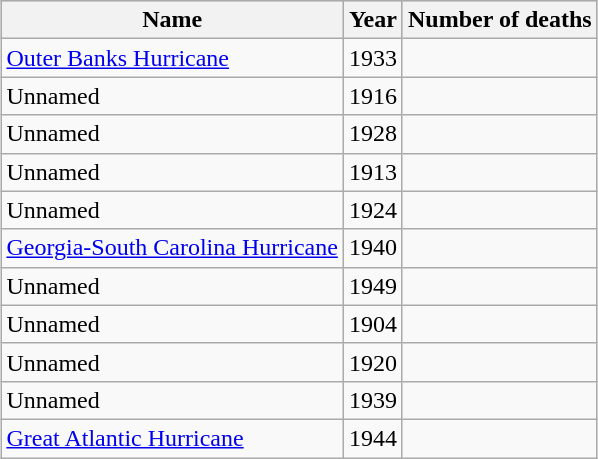<table class="wikitable sortable"  style="margin:1em auto;">
<tr bgcolor="#CCCCCC">
<th>Name</th>
<th>Year</th>
<th>Number of deaths</th>
</tr>
<tr>
<td><a href='#'>Outer Banks Hurricane</a></td>
<td>1933</td>
<td></td>
</tr>
<tr>
<td>Unnamed</td>
<td>1916</td>
<td></td>
</tr>
<tr>
<td>Unnamed</td>
<td>1928</td>
<td></td>
</tr>
<tr>
<td>Unnamed</td>
<td>1913</td>
<td></td>
</tr>
<tr>
<td>Unnamed</td>
<td>1924</td>
<td></td>
</tr>
<tr>
<td><a href='#'>Georgia-South Carolina Hurricane</a></td>
<td>1940</td>
<td></td>
</tr>
<tr>
<td>Unnamed</td>
<td>1949</td>
<td></td>
</tr>
<tr>
<td>Unnamed</td>
<td>1904</td>
<td></td>
</tr>
<tr>
<td>Unnamed</td>
<td>1920</td>
<td></td>
</tr>
<tr>
<td>Unnamed</td>
<td>1939</td>
<td></td>
</tr>
<tr>
<td><a href='#'>Great Atlantic Hurricane</a></td>
<td>1944</td>
<td></td>
</tr>
</table>
